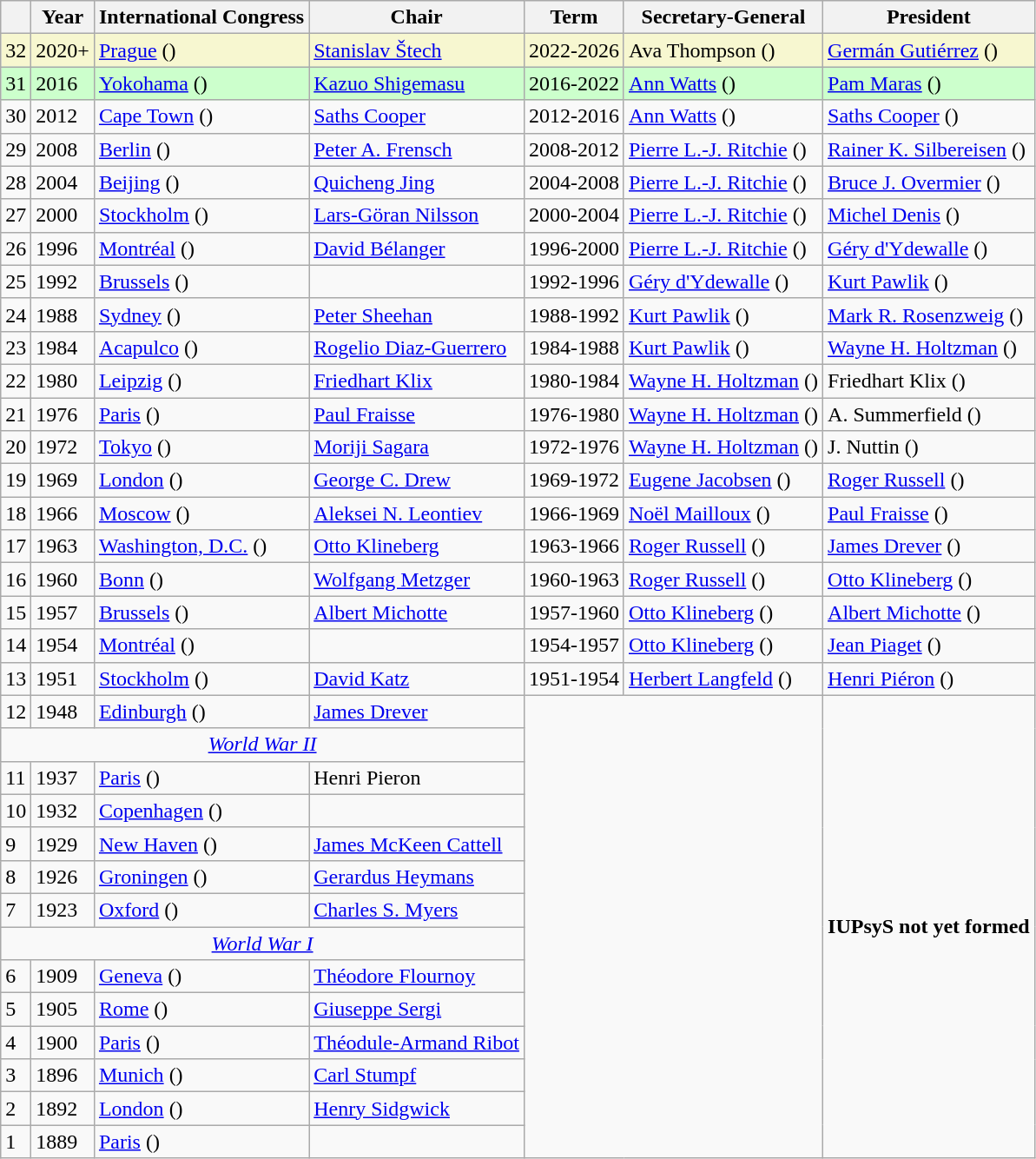<table class="wikitable">
<tr>
<th></th>
<th>Year</th>
<th>International Congress</th>
<th>Chair</th>
<th>Term</th>
<th>Secretary-General</th>
<th>President</th>
</tr>
<tr style="background:#f7f7d0">
<td>32</td>
<td>2020+</td>
<td><a href='#'>Prague</a> ()</td>
<td><a href='#'>Stanislav Štech</a></td>
<td>2022-2026</td>
<td>Ava Thompson ()</td>
<td><a href='#'>Germán Gutiérrez</a> () <em></em></td>
</tr>
<tr style="background:#ccffcc">
<td>31</td>
<td>2016</td>
<td><a href='#'>Yokohama</a> ()</td>
<td><a href='#'>Kazuo Shigemasu</a></td>
<td>2016-2022</td>
<td><a href='#'>Ann Watts</a> ()</td>
<td><a href='#'>Pam Maras</a> ()</td>
</tr>
<tr>
<td>30</td>
<td>2012</td>
<td><a href='#'>Cape Town</a> ()</td>
<td><a href='#'>Saths Cooper</a></td>
<td>2012-2016</td>
<td><a href='#'>Ann Watts</a> ()</td>
<td><a href='#'>Saths Cooper</a> ()</td>
</tr>
<tr>
<td>29</td>
<td>2008</td>
<td><a href='#'>Berlin</a> ()</td>
<td><a href='#'>Peter A. Frensch</a></td>
<td>2008-2012</td>
<td><a href='#'>Pierre L.-J. Ritchie</a> ()</td>
<td><a href='#'>Rainer K. Silbereisen</a> ()</td>
</tr>
<tr>
<td>28</td>
<td>2004</td>
<td><a href='#'>Beijing</a> ()</td>
<td><a href='#'>Quicheng Jing</a></td>
<td>2004-2008</td>
<td><a href='#'>Pierre L.-J. Ritchie</a> ()</td>
<td><a href='#'>Bruce J. Overmier</a> ()</td>
</tr>
<tr>
<td>27</td>
<td>2000</td>
<td><a href='#'>Stockholm</a> ()</td>
<td><a href='#'>Lars-Göran Nilsson</a></td>
<td>2000-2004</td>
<td><a href='#'>Pierre L.-J. Ritchie</a> ()</td>
<td><a href='#'>Michel Denis</a> ()</td>
</tr>
<tr>
<td>26</td>
<td>1996</td>
<td><a href='#'>Montréal</a> ()</td>
<td><a href='#'>David Bélanger</a></td>
<td>1996-2000</td>
<td><a href='#'>Pierre L.-J. Ritchie</a> ()</td>
<td><a href='#'>Géry d'Ydewalle</a> ()</td>
</tr>
<tr>
<td>25</td>
<td>1992</td>
<td><a href='#'>Brussels</a> ()</td>
<td></td>
<td>1992-1996</td>
<td><a href='#'>Géry d'Ydewalle</a> ()</td>
<td><a href='#'>Kurt Pawlik</a> ()</td>
</tr>
<tr>
<td>24</td>
<td>1988</td>
<td><a href='#'>Sydney</a> ()</td>
<td><a href='#'>Peter Sheehan</a></td>
<td>1988-1992</td>
<td><a href='#'>Kurt Pawlik</a> ()</td>
<td><a href='#'>Mark R. Rosenzweig</a> ()</td>
</tr>
<tr>
<td>23</td>
<td>1984</td>
<td><a href='#'>Acapulco</a> ()</td>
<td><a href='#'>Rogelio Diaz-Guerrero</a></td>
<td>1984-1988</td>
<td><a href='#'>Kurt Pawlik</a> ()</td>
<td><a href='#'>Wayne H. Holtzman</a> ()</td>
</tr>
<tr>
<td>22</td>
<td>1980</td>
<td><a href='#'>Leipzig</a> ()</td>
<td><a href='#'>Friedhart Klix</a></td>
<td>1980-1984</td>
<td><a href='#'>Wayne H. Holtzman</a> ()</td>
<td>Friedhart Klix ()</td>
</tr>
<tr>
<td>21</td>
<td>1976</td>
<td><a href='#'>Paris</a> ()</td>
<td><a href='#'>Paul Fraisse</a></td>
<td>1976-1980</td>
<td><a href='#'>Wayne H. Holtzman</a> ()</td>
<td>A. Summerfield ()</td>
</tr>
<tr>
<td>20</td>
<td>1972</td>
<td><a href='#'>Tokyo</a> ()</td>
<td><a href='#'>Moriji Sagara</a></td>
<td>1972-1976</td>
<td><a href='#'>Wayne H. Holtzman</a> ()</td>
<td>J. Nuttin ()</td>
</tr>
<tr>
<td>19</td>
<td>1969</td>
<td><a href='#'>London</a> ()</td>
<td><a href='#'>George C. Drew</a></td>
<td>1969-1972</td>
<td><a href='#'>Eugene Jacobsen</a> ()</td>
<td><a href='#'>Roger Russell</a> ()</td>
</tr>
<tr>
<td>18</td>
<td>1966</td>
<td><a href='#'>Moscow</a> ()</td>
<td><a href='#'>Aleksei N. Leontiev</a></td>
<td>1966-1969</td>
<td><a href='#'>Noël Mailloux</a> ()</td>
<td><a href='#'>Paul Fraisse</a> ()</td>
</tr>
<tr>
<td>17</td>
<td>1963</td>
<td><a href='#'>Washington, D.C.</a> ()</td>
<td><a href='#'>Otto Klineberg</a></td>
<td>1963-1966</td>
<td><a href='#'>Roger Russell</a> ()</td>
<td><a href='#'>James Drever</a> ()</td>
</tr>
<tr>
<td>16</td>
<td>1960</td>
<td><a href='#'>Bonn</a> ()</td>
<td><a href='#'>Wolfgang Metzger</a></td>
<td>1960-1963</td>
<td><a href='#'>Roger Russell</a> ()</td>
<td><a href='#'>Otto Klineberg</a> ()</td>
</tr>
<tr>
<td>15</td>
<td>1957</td>
<td><a href='#'>Brussels</a> ()</td>
<td><a href='#'>Albert Michotte</a></td>
<td>1957-1960</td>
<td><a href='#'>Otto Klineberg</a> ()</td>
<td><a href='#'>Albert Michotte</a> ()</td>
</tr>
<tr>
<td>14</td>
<td>1954</td>
<td><a href='#'>Montréal</a> ()</td>
<td></td>
<td>1954-1957</td>
<td><a href='#'>Otto Klineberg</a> ()</td>
<td><a href='#'>Jean Piaget</a> ()</td>
</tr>
<tr>
<td>13</td>
<td>1951</td>
<td><a href='#'>Stockholm</a> ()</td>
<td><a href='#'>David Katz</a></td>
<td>1951-1954</td>
<td><a href='#'>Herbert Langfeld</a> ()</td>
<td><a href='#'>Henri Piéron</a> ()</td>
</tr>
<tr>
<td>12</td>
<td>1948</td>
<td><a href='#'>Edinburgh</a> ()</td>
<td><a href='#'>James Drever</a></td>
<td colspan="2" rowspan="14" align="center"></td>
<td rowspan="14" align="center"><strong>IUPsyS not yet formed</strong></td>
</tr>
<tr>
<td colspan="4" align="center"><em><a href='#'>World War II</a></em></td>
</tr>
<tr>
<td>11</td>
<td>1937</td>
<td><a href='#'>Paris</a> ()</td>
<td>Henri Pieron</td>
</tr>
<tr>
<td>10</td>
<td>1932</td>
<td><a href='#'>Copenhagen</a> ()</td>
<td></td>
</tr>
<tr>
<td>9</td>
<td>1929</td>
<td><a href='#'>New Haven</a> ()</td>
<td><a href='#'>James McKeen Cattell</a></td>
</tr>
<tr>
<td>8</td>
<td>1926</td>
<td><a href='#'>Groningen</a> ()</td>
<td><a href='#'>Gerardus Heymans</a></td>
</tr>
<tr>
<td>7</td>
<td>1923</td>
<td><a href='#'>Oxford</a> ()</td>
<td><a href='#'>Charles S. Myers</a></td>
</tr>
<tr>
<td colspan="4" align="center"><em><a href='#'>World War I</a></em></td>
</tr>
<tr>
<td>6</td>
<td>1909</td>
<td><a href='#'>Geneva</a> ()</td>
<td><a href='#'>Théodore Flournoy</a></td>
</tr>
<tr>
<td>5</td>
<td>1905</td>
<td><a href='#'>Rome</a> ()</td>
<td><a href='#'>Giuseppe Sergi</a></td>
</tr>
<tr>
<td>4</td>
<td>1900</td>
<td><a href='#'>Paris</a> ()</td>
<td><a href='#'>Théodule-Armand Ribot</a></td>
</tr>
<tr>
<td>3</td>
<td>1896</td>
<td><a href='#'>Munich</a> ()</td>
<td><a href='#'>Carl Stumpf</a></td>
</tr>
<tr>
<td>2</td>
<td>1892</td>
<td><a href='#'>London</a> ()</td>
<td><a href='#'>Henry Sidgwick</a></td>
</tr>
<tr>
<td>1</td>
<td>1889</td>
<td><a href='#'>Paris</a> ()</td>
<td></td>
</tr>
</table>
